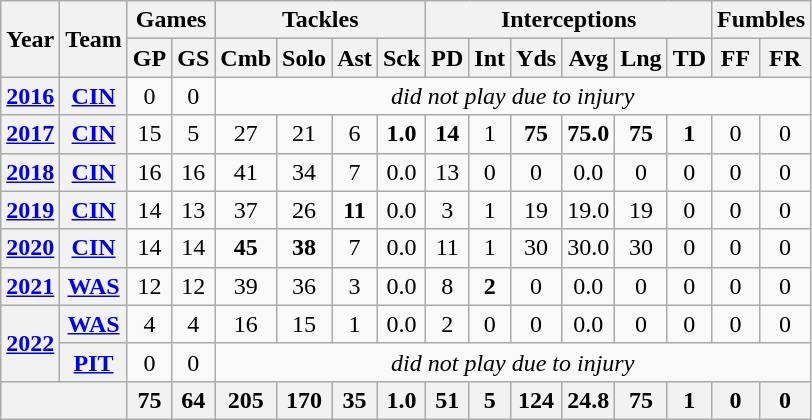<table class="wikitable" style="text-align: center;">
<tr>
<th rowspan="2">Year</th>
<th rowspan="2">Team</th>
<th colspan="2">Games</th>
<th colspan="4">Tackles</th>
<th colspan="6">Interceptions</th>
<th colspan="2">Fumbles</th>
</tr>
<tr>
<th>GP</th>
<th>GS</th>
<th>Cmb</th>
<th>Solo</th>
<th>Ast</th>
<th>Sck</th>
<th>PD</th>
<th>Int</th>
<th>Yds</th>
<th>Avg</th>
<th>Lng</th>
<th>TD</th>
<th>FF</th>
<th>FR</th>
</tr>
<tr>
<th><a href='#'>2016</a></th>
<th><a href='#'>CIN</a></th>
<td>0</td>
<td>0</td>
<td colspan="12"><em>did not play due to injury</em></td>
</tr>
<tr>
<th><a href='#'>2017</a></th>
<th><a href='#'>CIN</a></th>
<td>15</td>
<td>5</td>
<td>27</td>
<td>21</td>
<td>6</td>
<td><strong>1.0</strong></td>
<td><strong>14</strong></td>
<td>1</td>
<td><strong>75</strong></td>
<td><strong>75.0</strong></td>
<td><strong>75</strong></td>
<td><strong>1</strong></td>
<td>0</td>
<td>0</td>
</tr>
<tr>
<th><a href='#'>2018</a></th>
<th><a href='#'>CIN</a></th>
<td>16</td>
<td>16</td>
<td>41</td>
<td>34</td>
<td>7</td>
<td>0.0</td>
<td>13</td>
<td>0</td>
<td>0</td>
<td>0.0</td>
<td>0</td>
<td>0</td>
<td>0</td>
<td>0</td>
</tr>
<tr>
<th><a href='#'>2019</a></th>
<th><a href='#'>CIN</a></th>
<td>14</td>
<td>13</td>
<td>37</td>
<td>26</td>
<td><strong>11</strong></td>
<td>0.0</td>
<td>3</td>
<td>1</td>
<td>19</td>
<td>19.0</td>
<td>19</td>
<td>0</td>
<td>0</td>
<td>0</td>
</tr>
<tr>
<th><a href='#'>2020</a></th>
<th><a href='#'>CIN</a></th>
<td>14</td>
<td>14</td>
<td><strong>45</strong></td>
<td><strong>38</strong></td>
<td>7</td>
<td>0.0</td>
<td>11</td>
<td>1</td>
<td>30</td>
<td>30.0</td>
<td>30</td>
<td>0</td>
<td>0</td>
<td>0</td>
</tr>
<tr>
<th><a href='#'>2021</a></th>
<th><a href='#'>WAS</a></th>
<td>12</td>
<td>12</td>
<td>39</td>
<td>36</td>
<td>3</td>
<td>0.0</td>
<td>8</td>
<td><strong>2</strong></td>
<td>0</td>
<td>0.0</td>
<td>0</td>
<td>0</td>
<td>0</td>
<td>0</td>
</tr>
<tr>
<th rowspan=2><a href='#'>2022</a></th>
<th><a href='#'>WAS</a></th>
<td>4</td>
<td>4</td>
<td>16</td>
<td>15</td>
<td>1</td>
<td>0.0</td>
<td>2</td>
<td>0</td>
<td>0</td>
<td>0.0</td>
<td>0</td>
<td>0</td>
<td>0</td>
<td>0</td>
</tr>
<tr>
<th><a href='#'>PIT</a></th>
<td>0</td>
<td>0</td>
<td colspan="12"><em>did not play due to injury</em></td>
</tr>
<tr>
<th colspan="2"></th>
<th>75</th>
<th>64</th>
<th>205</th>
<th>170</th>
<th>35</th>
<th>1.0</th>
<th>51</th>
<th>5</th>
<th>124</th>
<th>24.8</th>
<th>75</th>
<th>1</th>
<th>0</th>
<th>0</th>
</tr>
</table>
